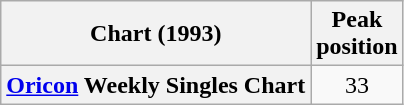<table class="wikitable plainrowheaders" style="text-align:center;">
<tr>
<th>Chart (1993)</th>
<th>Peak<br>position</th>
</tr>
<tr>
<th scope="row"><a href='#'>Oricon</a> Weekly Singles Chart</th>
<td>33</td>
</tr>
</table>
